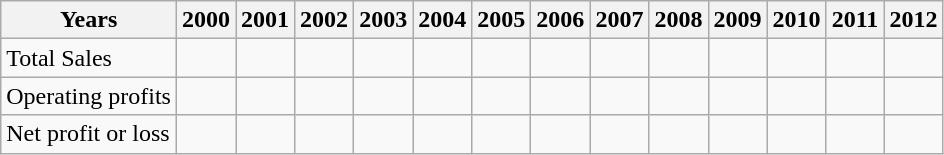<table class="wikitable">
<tr>
<th>Years</th>
<th>2000</th>
<th>2001</th>
<th>2002</th>
<th>2003</th>
<th>2004</th>
<th>2005</th>
<th>2006</th>
<th>2007</th>
<th>2008</th>
<th>2009</th>
<th>2010</th>
<th>2011</th>
<th>2012</th>
</tr>
<tr>
<td>Total Sales</td>
<td></td>
<td></td>
<td></td>
<td></td>
<td></td>
<td></td>
<td></td>
<td></td>
<td></td>
<td></td>
<td></td>
<td></td>
<td></td>
</tr>
<tr>
<td>Operating profits</td>
<td></td>
<td></td>
<td></td>
<td></td>
<td></td>
<td></td>
<td></td>
<td></td>
<td></td>
<td></td>
<td></td>
<td></td>
<td></td>
</tr>
<tr>
<td>Net profit or loss</td>
<td></td>
<td></td>
<td></td>
<td></td>
<td></td>
<td></td>
<td></td>
<td></td>
<td></td>
<td></td>
<td></td>
<td></td>
<td></td>
</tr>
</table>
